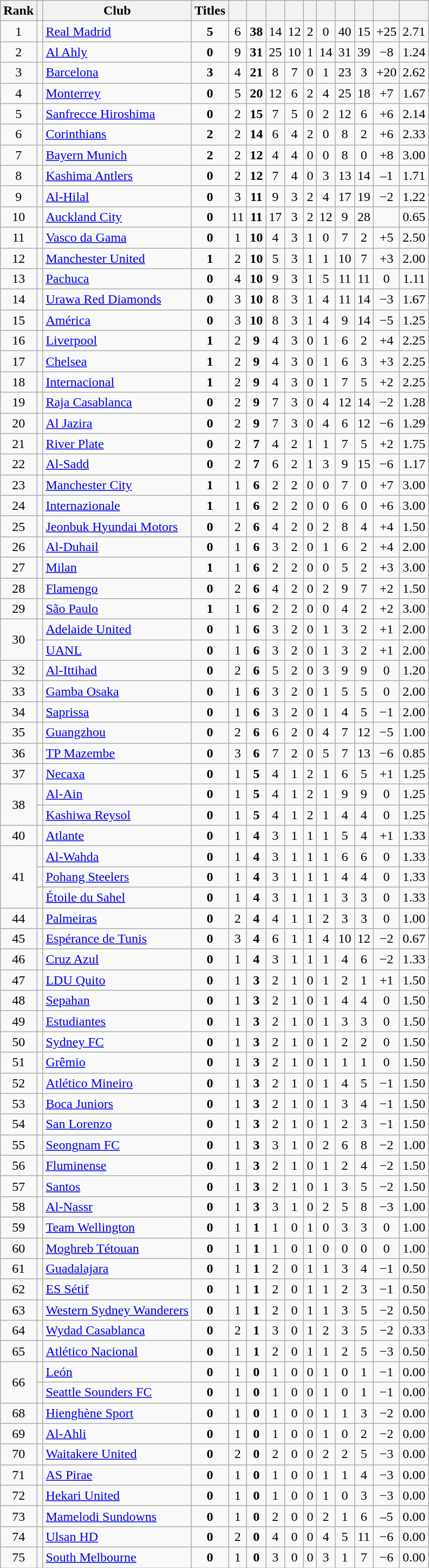<table class="wikitable plainrowheaders sortable">
<tr>
<th scope="col">Rank</th>
<th scope="col"></th>
<th scope="col">Club</th>
<th scope="col">Titles</th>
<th scope="col"></th>
<th scope="col"></th>
<th scope="col"></th>
<th scope="col"></th>
<th scope="col"></th>
<th scope="col"></th>
<th scope="col"></th>
<th scope="col"></th>
<th scope="col"></th>
<th scope="col"></th>
</tr>
<tr align=center>
<td>1</td>
<td></td>
<td align=left><a href='#'>Real Madrid</a></td>
<td><strong>5</strong></td>
<td>6</td>
<td><strong>38</strong></td>
<td>14</td>
<td>12</td>
<td>2</td>
<td>0</td>
<td>40</td>
<td>15</td>
<td>+25</td>
<td>2.71</td>
</tr>
<tr align="center">
<td>2</td>
<td></td>
<td align="left"><a href='#'>Al Ahly</a></td>
<td><strong>0</strong></td>
<td>9</td>
<td><strong>31</strong></td>
<td>25</td>
<td>10</td>
<td>1</td>
<td>14</td>
<td>31</td>
<td>39</td>
<td>−8</td>
<td>1.24</td>
</tr>
<tr align="center">
<td>3</td>
<td></td>
<td align="left"><a href='#'>Barcelona</a></td>
<td><strong>3</strong></td>
<td>4</td>
<td><strong>21</strong></td>
<td>8</td>
<td>7</td>
<td>0</td>
<td>1</td>
<td>23</td>
<td>3</td>
<td>+20</td>
<td>2.62</td>
</tr>
<tr align="center">
<td>4</td>
<td></td>
<td align="left"><a href='#'>Monterrey</a></td>
<td><strong>0</strong></td>
<td>5</td>
<td><strong>20</strong></td>
<td>12</td>
<td>6</td>
<td>2</td>
<td>4</td>
<td>25</td>
<td>18</td>
<td>+7</td>
<td>1.67</td>
</tr>
<tr align=center>
<td>5</td>
<td></td>
<td align=left><a href='#'>Sanfrecce Hiroshima</a></td>
<td><strong>0</strong></td>
<td>2</td>
<td><strong>15</strong></td>
<td>7</td>
<td>5</td>
<td>0</td>
<td>2</td>
<td>12</td>
<td>6</td>
<td>+6</td>
<td>2.14</td>
</tr>
<tr align=center>
<td>6</td>
<td></td>
<td align=left><a href='#'>Corinthians</a></td>
<td><strong>2</strong></td>
<td>2</td>
<td><strong>14</strong></td>
<td>6</td>
<td>4</td>
<td>2</td>
<td>0</td>
<td>8</td>
<td>2</td>
<td>+6</td>
<td>2.33</td>
</tr>
<tr align=center>
<td>7</td>
<td></td>
<td align=left><a href='#'>Bayern Munich</a></td>
<td><strong>2</strong></td>
<td>2</td>
<td><strong>12</strong></td>
<td>4</td>
<td>4</td>
<td>0</td>
<td>0</td>
<td>8</td>
<td>0</td>
<td>+8</td>
<td>3.00</td>
</tr>
<tr align=center>
<td>8</td>
<td></td>
<td align=left><a href='#'>Kashima Antlers</a></td>
<td><strong>0</strong></td>
<td>2</td>
<td><strong>12</strong></td>
<td>7</td>
<td>4</td>
<td>0</td>
<td>3</td>
<td>13</td>
<td>14</td>
<td>–1</td>
<td>1.71</td>
</tr>
<tr align=center>
<td>9</td>
<td></td>
<td align=left><a href='#'>Al-Hilal</a></td>
<td><strong>0</strong></td>
<td>3</td>
<td><strong>11</strong></td>
<td>9</td>
<td>3</td>
<td>2</td>
<td>4</td>
<td>17</td>
<td>19</td>
<td>−2</td>
<td>1.22</td>
</tr>
<tr align=center>
<td>10</td>
<td></td>
<td align=left><a href='#'>Auckland City</a></td>
<td><strong>0</strong></td>
<td>11</td>
<td><strong>11</strong></td>
<td>17</td>
<td>3</td>
<td>2</td>
<td>12</td>
<td>9</td>
<td>28</td>
<td></td>
<td>0.65</td>
</tr>
<tr align=center>
<td>11</td>
<td></td>
<td align=left><a href='#'>Vasco da Gama</a></td>
<td><strong>0</strong></td>
<td>1</td>
<td><strong>10</strong></td>
<td>4</td>
<td>3</td>
<td>1</td>
<td>0</td>
<td>7</td>
<td>2</td>
<td>+5</td>
<td>2.50</td>
</tr>
<tr align=center>
<td>12</td>
<td></td>
<td align=left><a href='#'>Manchester United</a></td>
<td><strong>1</strong></td>
<td>2</td>
<td><strong>10</strong></td>
<td>5</td>
<td>3</td>
<td>1</td>
<td>1</td>
<td>10</td>
<td>7</td>
<td>+3</td>
<td>2.00</td>
</tr>
<tr align=center>
<td>13</td>
<td></td>
<td align=left><a href='#'>Pachuca</a></td>
<td><strong>0</strong></td>
<td>4</td>
<td><strong>10</strong></td>
<td>9</td>
<td>3</td>
<td>1</td>
<td>5</td>
<td>11</td>
<td>11</td>
<td>0</td>
<td>1.11</td>
</tr>
<tr align=center>
<td>14</td>
<td></td>
<td align=left><a href='#'>Urawa Red Diamonds</a></td>
<td><strong>0</strong></td>
<td>3</td>
<td><strong>10</strong></td>
<td>8</td>
<td>3</td>
<td>1</td>
<td>4</td>
<td>11</td>
<td>14</td>
<td>−3</td>
<td>1.67</td>
</tr>
<tr align=center>
<td>15</td>
<td></td>
<td align=left><a href='#'>América</a></td>
<td><strong>0</strong></td>
<td>3</td>
<td><strong>10</strong></td>
<td>8</td>
<td>3</td>
<td>1</td>
<td>4</td>
<td>9</td>
<td>14</td>
<td>−5</td>
<td>1.25</td>
</tr>
<tr align=center>
<td>16</td>
<td></td>
<td align=left><a href='#'>Liverpool</a></td>
<td><strong>1</strong></td>
<td>2</td>
<td><strong>9</strong></td>
<td>4</td>
<td>3</td>
<td>0</td>
<td>1</td>
<td>6</td>
<td>2</td>
<td>+4</td>
<td>2.25</td>
</tr>
<tr align=center>
<td>17</td>
<td></td>
<td align=left><a href='#'>Chelsea</a></td>
<td><strong>1</strong></td>
<td>2</td>
<td><strong>9</strong></td>
<td>4</td>
<td>3</td>
<td>0</td>
<td>1</td>
<td>6</td>
<td>3</td>
<td>+3</td>
<td>2.25</td>
</tr>
<tr align=center>
<td>18</td>
<td></td>
<td align=left><a href='#'>Internacional</a></td>
<td><strong>1</strong></td>
<td>2</td>
<td><strong>9</strong></td>
<td>4</td>
<td>3</td>
<td>0</td>
<td>1</td>
<td>7</td>
<td>5</td>
<td>+2</td>
<td>2.25</td>
</tr>
<tr align=center>
<td>19</td>
<td></td>
<td align=left><a href='#'>Raja Casablanca</a></td>
<td><strong>0</strong></td>
<td>2</td>
<td><strong>9</strong></td>
<td>7</td>
<td>3</td>
<td>0</td>
<td>4</td>
<td>12</td>
<td>14</td>
<td>−2</td>
<td>1.28</td>
</tr>
<tr align=center>
<td>20</td>
<td></td>
<td align=left><a href='#'>Al Jazira</a></td>
<td><strong>0</strong></td>
<td>2</td>
<td><strong>9</strong></td>
<td>7</td>
<td>3</td>
<td>0</td>
<td>4</td>
<td>6</td>
<td>12</td>
<td>−6</td>
<td>1.29</td>
</tr>
<tr align=center>
<td>21</td>
<td></td>
<td align=left><a href='#'>River Plate</a></td>
<td><strong>0</strong></td>
<td>2</td>
<td><strong>7</strong></td>
<td>4</td>
<td>2</td>
<td>1</td>
<td>1</td>
<td>7</td>
<td>5</td>
<td>+2</td>
<td>1.75</td>
</tr>
<tr align=center>
<td>22</td>
<td></td>
<td align=left><a href='#'>Al-Sadd</a></td>
<td><strong>0</strong></td>
<td>2</td>
<td><strong>7</strong></td>
<td>6</td>
<td>2</td>
<td>1</td>
<td>3</td>
<td>9</td>
<td>15</td>
<td>−6</td>
<td>1.17</td>
</tr>
<tr align=center>
<td>23</td>
<td></td>
<td align=left><a href='#'>Manchester City</a></td>
<td><strong>1</strong></td>
<td>1</td>
<td><strong>6</strong></td>
<td>2</td>
<td>2</td>
<td>0</td>
<td>0</td>
<td>7</td>
<td>0</td>
<td>+7</td>
<td>3.00</td>
</tr>
<tr align=center>
<td>24</td>
<td></td>
<td align=left><a href='#'>Internazionale</a></td>
<td><strong>1</strong></td>
<td>1</td>
<td><strong>6</strong></td>
<td>2</td>
<td>2</td>
<td>0</td>
<td>0</td>
<td>6</td>
<td>0</td>
<td>+6</td>
<td>3.00</td>
</tr>
<tr align=center>
<td>25</td>
<td></td>
<td align=left><a href='#'>Jeonbuk Hyundai Motors</a></td>
<td><strong>0</strong></td>
<td>2</td>
<td><strong>6</strong></td>
<td>4</td>
<td>2</td>
<td>0</td>
<td>2</td>
<td>8</td>
<td>4</td>
<td>+4</td>
<td>1.50</td>
</tr>
<tr align=center>
<td>26</td>
<td></td>
<td align=left><a href='#'>Al-Duhail</a></td>
<td><strong>0</strong></td>
<td>1</td>
<td><strong>6</strong></td>
<td>3</td>
<td>2</td>
<td>0</td>
<td>1</td>
<td>6</td>
<td>2</td>
<td>+4</td>
<td>2.00</td>
</tr>
<tr align=center>
<td>27</td>
<td></td>
<td align=left><a href='#'>Milan</a></td>
<td><strong>1</strong></td>
<td>1</td>
<td><strong>6</strong></td>
<td>2</td>
<td>2</td>
<td>0</td>
<td>0</td>
<td>5</td>
<td>2</td>
<td>+3</td>
<td>3.00</td>
</tr>
<tr align=center>
<td>28</td>
<td></td>
<td align=left><a href='#'>Flamengo</a></td>
<td><strong>0</strong></td>
<td>2</td>
<td><strong>6</strong></td>
<td>4</td>
<td>2</td>
<td>0</td>
<td>2</td>
<td>9</td>
<td>7</td>
<td>+2</td>
<td>1.50</td>
</tr>
<tr align=center>
<td>29</td>
<td></td>
<td align=left><a href='#'>São Paulo</a></td>
<td><strong>1</strong></td>
<td>1</td>
<td><strong>6</strong></td>
<td>2</td>
<td>2</td>
<td>0</td>
<td>0</td>
<td>4</td>
<td>2</td>
<td>+2</td>
<td>3.00</td>
</tr>
<tr align=center>
<td rowspan="2">30</td>
<td></td>
<td align=left><a href='#'>Adelaide United</a></td>
<td><strong>0</strong></td>
<td>1</td>
<td><strong>6</strong></td>
<td>3</td>
<td>2</td>
<td>0</td>
<td>1</td>
<td>3</td>
<td>2</td>
<td>+1</td>
<td>2.00</td>
</tr>
<tr align=center>
<td></td>
<td align=left><a href='#'>UANL</a></td>
<td><strong>0</strong></td>
<td>1</td>
<td><strong>6</strong></td>
<td>3</td>
<td>2</td>
<td>0</td>
<td>1</td>
<td>3</td>
<td>2</td>
<td>+1</td>
<td>2.00</td>
</tr>
<tr align=center>
<td>32</td>
<td></td>
<td align=left><a href='#'>Al-Ittihad</a></td>
<td><strong>0</strong></td>
<td>2</td>
<td><strong>6</strong></td>
<td>5</td>
<td>2</td>
<td>0</td>
<td>3</td>
<td>9</td>
<td>9</td>
<td>0</td>
<td>1.20</td>
</tr>
<tr align=center>
<td>33</td>
<td></td>
<td align=left><a href='#'>Gamba Osaka</a></td>
<td><strong>0</strong></td>
<td>1</td>
<td><strong>6</strong></td>
<td>3</td>
<td>2</td>
<td>0</td>
<td>1</td>
<td>5</td>
<td>5</td>
<td>0</td>
<td>2.00</td>
</tr>
<tr align=center>
<td>34</td>
<td></td>
<td align=left><a href='#'>Saprissa</a></td>
<td><strong>0</strong></td>
<td>1</td>
<td><strong>6</strong></td>
<td>3</td>
<td>2</td>
<td>0</td>
<td>1</td>
<td>4</td>
<td>5</td>
<td>−1</td>
<td>2.00</td>
</tr>
<tr align=center>
<td>35</td>
<td></td>
<td align=left><a href='#'>Guangzhou</a></td>
<td><strong>0</strong></td>
<td>2</td>
<td><strong>6</strong></td>
<td>6</td>
<td>2</td>
<td>0</td>
<td>4</td>
<td>7</td>
<td>12</td>
<td>−5</td>
<td>1.00</td>
</tr>
<tr align=center>
<td>36</td>
<td></td>
<td align=left><a href='#'>TP Mazembe</a></td>
<td><strong>0</strong></td>
<td>3</td>
<td><strong>6</strong></td>
<td>7</td>
<td>2</td>
<td>0</td>
<td>5</td>
<td>7</td>
<td>13</td>
<td>−6</td>
<td>0.85</td>
</tr>
<tr align=center>
<td>37</td>
<td></td>
<td align=left><a href='#'>Necaxa</a></td>
<td><strong>0</strong></td>
<td>1</td>
<td><strong>5</strong></td>
<td>4</td>
<td>1</td>
<td>2</td>
<td>1</td>
<td>6</td>
<td>5</td>
<td>+1</td>
<td>1.25</td>
</tr>
<tr align=center>
<td rowspan="2">38</td>
<td></td>
<td align=left><a href='#'>Al-Ain</a></td>
<td><strong>0</strong></td>
<td>1</td>
<td><strong>5</strong></td>
<td>4</td>
<td>1</td>
<td>2</td>
<td>1</td>
<td>9</td>
<td>9</td>
<td>0</td>
<td>1.25</td>
</tr>
<tr align=center>
<td></td>
<td align=left><a href='#'>Kashiwa Reysol</a></td>
<td><strong>0</strong></td>
<td>1</td>
<td><strong>5</strong></td>
<td>4</td>
<td>1</td>
<td>2</td>
<td>1</td>
<td>4</td>
<td>4</td>
<td>0</td>
<td>1.25</td>
</tr>
<tr align=center>
<td>40</td>
<td></td>
<td align=left><a href='#'>Atlante</a></td>
<td><strong>0</strong></td>
<td>1</td>
<td><strong>4</strong></td>
<td>3</td>
<td>1</td>
<td>1</td>
<td>1</td>
<td>5</td>
<td>4</td>
<td>+1</td>
<td>1.33</td>
</tr>
<tr align=center>
<td rowspan="3">41</td>
<td></td>
<td align=left><a href='#'>Al-Wahda</a></td>
<td><strong>0</strong></td>
<td>1</td>
<td><strong>4</strong></td>
<td>3</td>
<td>1</td>
<td>1</td>
<td>1</td>
<td>6</td>
<td>6</td>
<td>0</td>
<td>1.33</td>
</tr>
<tr align=center>
<td></td>
<td align=left><a href='#'>Pohang Steelers</a></td>
<td><strong>0</strong></td>
<td>1</td>
<td><strong>4</strong></td>
<td>3</td>
<td>1</td>
<td>1</td>
<td>1</td>
<td>4</td>
<td>4</td>
<td>0</td>
<td>1.33</td>
</tr>
<tr align=center>
<td></td>
<td align=left><a href='#'>Étoile du Sahel</a></td>
<td><strong>0</strong></td>
<td>1</td>
<td><strong>4</strong></td>
<td>3</td>
<td>1</td>
<td>1</td>
<td>1</td>
<td>3</td>
<td>3</td>
<td>0</td>
<td>1.33</td>
</tr>
<tr align=center>
<td>44</td>
<td></td>
<td align=left><a href='#'>Palmeiras</a></td>
<td><strong>0</strong></td>
<td>2</td>
<td><strong>4</strong></td>
<td>4</td>
<td>1</td>
<td>1</td>
<td>2</td>
<td>3</td>
<td>3</td>
<td>0</td>
<td>1.00</td>
</tr>
<tr align=center>
<td>45</td>
<td></td>
<td align=left><a href='#'>Espérance de Tunis</a></td>
<td><strong>0</strong></td>
<td>3</td>
<td><strong>4</strong></td>
<td>6</td>
<td>1</td>
<td>1</td>
<td>4</td>
<td>10</td>
<td>12</td>
<td>−2</td>
<td>0.67</td>
</tr>
<tr align=center>
<td>46</td>
<td></td>
<td align=left><a href='#'>Cruz Azul</a></td>
<td><strong>0</strong></td>
<td>1</td>
<td><strong>4</strong></td>
<td>3</td>
<td>1</td>
<td>1</td>
<td>1</td>
<td>4</td>
<td>6</td>
<td>−2</td>
<td>1.33</td>
</tr>
<tr align=center>
<td>47</td>
<td></td>
<td align=left><a href='#'>LDU Quito</a></td>
<td><strong>0</strong></td>
<td>1</td>
<td><strong>3</strong></td>
<td>2</td>
<td>1</td>
<td>0</td>
<td>1</td>
<td>2</td>
<td>1</td>
<td>+1</td>
<td>1.50</td>
</tr>
<tr align=center>
<td>48</td>
<td></td>
<td align=left><a href='#'>Sepahan</a></td>
<td><strong>0</strong></td>
<td>1</td>
<td><strong>3</strong></td>
<td>2</td>
<td>1</td>
<td>0</td>
<td>1</td>
<td>4</td>
<td>4</td>
<td>0</td>
<td>1.50</td>
</tr>
<tr align=center>
<td>49</td>
<td></td>
<td align=left><a href='#'>Estudiantes</a></td>
<td><strong>0</strong></td>
<td>1</td>
<td><strong>3</strong></td>
<td>2</td>
<td>1</td>
<td>0</td>
<td>1</td>
<td>3</td>
<td>3</td>
<td>0</td>
<td>1.50</td>
</tr>
<tr align=center>
<td>50</td>
<td></td>
<td align=left><a href='#'>Sydney FC</a></td>
<td><strong>0</strong></td>
<td>1</td>
<td><strong>3</strong></td>
<td>2</td>
<td>1</td>
<td>0</td>
<td>1</td>
<td>2</td>
<td>2</td>
<td>0</td>
<td>1.50</td>
</tr>
<tr align=center>
<td>51</td>
<td></td>
<td align=left><a href='#'>Grêmio</a></td>
<td><strong>0</strong></td>
<td>1</td>
<td><strong>3</strong></td>
<td>2</td>
<td>1</td>
<td>0</td>
<td>1</td>
<td>1</td>
<td>1</td>
<td>0</td>
<td>1.50</td>
</tr>
<tr align=center>
<td>52</td>
<td></td>
<td align=left><a href='#'>Atlético Mineiro</a></td>
<td><strong>0</strong></td>
<td>1</td>
<td><strong>3</strong></td>
<td>2</td>
<td>1</td>
<td>0</td>
<td>1</td>
<td>4</td>
<td>5</td>
<td>−1</td>
<td>1.50</td>
</tr>
<tr align=center>
<td>53</td>
<td></td>
<td align=left><a href='#'>Boca Juniors</a></td>
<td><strong>0</strong></td>
<td>1</td>
<td><strong>3</strong></td>
<td>2</td>
<td>1</td>
<td>0</td>
<td>1</td>
<td>3</td>
<td>4</td>
<td>−1</td>
<td>1.50</td>
</tr>
<tr align=center>
<td>54</td>
<td></td>
<td align=left><a href='#'>San Lorenzo</a></td>
<td><strong>0</strong></td>
<td>1</td>
<td><strong>3</strong></td>
<td>2</td>
<td>1</td>
<td>0</td>
<td>1</td>
<td>2</td>
<td>3</td>
<td>−1</td>
<td>1.50</td>
</tr>
<tr align=center>
<td>55</td>
<td></td>
<td align=left><a href='#'>Seongnam FC</a></td>
<td><strong>0</strong></td>
<td>1</td>
<td><strong>3</strong></td>
<td>3</td>
<td>1</td>
<td>0</td>
<td>2</td>
<td>6</td>
<td>8</td>
<td>−2</td>
<td>1.00</td>
</tr>
<tr align=center>
<td>56</td>
<td></td>
<td align=left><a href='#'>Fluminense</a></td>
<td><strong>0</strong></td>
<td>1</td>
<td><strong>3</strong></td>
<td>2</td>
<td>1</td>
<td>0</td>
<td>1</td>
<td>2</td>
<td>4</td>
<td>−2</td>
<td>1.50</td>
</tr>
<tr align=center>
<td>57</td>
<td></td>
<td align=left><a href='#'>Santos</a></td>
<td><strong>0</strong></td>
<td>1</td>
<td><strong>3</strong></td>
<td>2</td>
<td>1</td>
<td>0</td>
<td>1</td>
<td>3</td>
<td>5</td>
<td>−2</td>
<td>1.50</td>
</tr>
<tr align=center>
<td>58</td>
<td></td>
<td align=left><a href='#'>Al-Nassr</a></td>
<td><strong>0</strong></td>
<td>1</td>
<td><strong>3</strong></td>
<td>3</td>
<td>1</td>
<td>0</td>
<td>2</td>
<td>5</td>
<td>8</td>
<td>−3</td>
<td>1.00</td>
</tr>
<tr align=center>
<td>59</td>
<td></td>
<td align=left><a href='#'>Team Wellington</a></td>
<td><strong>0</strong></td>
<td>1</td>
<td><strong>1</strong></td>
<td>1</td>
<td>0</td>
<td>1</td>
<td>0</td>
<td>3</td>
<td>3</td>
<td>0</td>
<td>1.00</td>
</tr>
<tr align=center>
<td>60</td>
<td></td>
<td align=left><a href='#'>Moghreb Tétouan</a></td>
<td><strong>0</strong></td>
<td>1</td>
<td><strong>1</strong></td>
<td>1</td>
<td>0</td>
<td>1</td>
<td>0</td>
<td>0</td>
<td>0</td>
<td>0</td>
<td>1.00</td>
</tr>
<tr align=center>
<td>61</td>
<td></td>
<td align=left><a href='#'>Guadalajara</a></td>
<td><strong>0</strong></td>
<td>1</td>
<td><strong>1</strong></td>
<td>2</td>
<td>0</td>
<td>1</td>
<td>1</td>
<td>3</td>
<td>4</td>
<td>−1</td>
<td>0.50</td>
</tr>
<tr align=center>
<td>62</td>
<td></td>
<td align=left><a href='#'>ES Sétif</a></td>
<td><strong>0</strong></td>
<td>1</td>
<td><strong>1</strong></td>
<td>2</td>
<td>0</td>
<td>1</td>
<td>1</td>
<td>2</td>
<td>3</td>
<td>−1</td>
<td>0.50</td>
</tr>
<tr align=center>
<td>63</td>
<td></td>
<td align=left><a href='#'>Western Sydney Wanderers</a></td>
<td><strong>0</strong></td>
<td>1</td>
<td><strong>1</strong></td>
<td>2</td>
<td>0</td>
<td>1</td>
<td>1</td>
<td>3</td>
<td>5</td>
<td>−2</td>
<td>0.50</td>
</tr>
<tr align=center>
<td>64</td>
<td></td>
<td align=left><a href='#'>Wydad Casablanca</a></td>
<td><strong>0</strong></td>
<td>2</td>
<td><strong>1</strong></td>
<td>3</td>
<td>0</td>
<td>1</td>
<td>2</td>
<td>3</td>
<td>5</td>
<td>−2</td>
<td>0.33</td>
</tr>
<tr align=center>
<td>65</td>
<td></td>
<td align=left><a href='#'>Atlético Nacional</a></td>
<td><strong>0</strong></td>
<td>1</td>
<td><strong>1</strong></td>
<td>2</td>
<td>0</td>
<td>1</td>
<td>1</td>
<td>2</td>
<td>5</td>
<td>−3</td>
<td>0.50</td>
</tr>
<tr align=center>
<td rowspan="2">66</td>
<td></td>
<td align=left><a href='#'>León</a></td>
<td><strong>0</strong></td>
<td>1</td>
<td><strong>0</strong></td>
<td>1</td>
<td>0</td>
<td>0</td>
<td>1</td>
<td>0</td>
<td>1</td>
<td>−1</td>
<td>0.00</td>
</tr>
<tr align=center>
<td></td>
<td align=left><a href='#'>Seattle Sounders FC</a></td>
<td><strong>0</strong></td>
<td>1</td>
<td><strong>0</strong></td>
<td>1</td>
<td>0</td>
<td>0</td>
<td>1</td>
<td>0</td>
<td>1</td>
<td>−1</td>
<td>0.00</td>
</tr>
<tr align=center>
<td>68</td>
<td></td>
<td align=left><a href='#'>Hienghène Sport</a></td>
<td><strong>0</strong></td>
<td>1</td>
<td><strong>0</strong></td>
<td>1</td>
<td>0</td>
<td>0</td>
<td>1</td>
<td>1</td>
<td>3</td>
<td>−2</td>
<td>0.00</td>
</tr>
<tr align=center>
<td>69</td>
<td></td>
<td align=left><a href='#'>Al-Ahli</a></td>
<td><strong>0</strong></td>
<td>1</td>
<td><strong>0</strong></td>
<td>1</td>
<td>0</td>
<td>0</td>
<td>1</td>
<td>0</td>
<td>2</td>
<td>−2</td>
<td>0.00</td>
</tr>
<tr align=center>
<td>70</td>
<td></td>
<td align=left><a href='#'>Waitakere United</a></td>
<td><strong>0</strong></td>
<td>2</td>
<td><strong>0</strong></td>
<td>2</td>
<td>0</td>
<td>0</td>
<td>2</td>
<td>2</td>
<td>5</td>
<td>−3</td>
<td>0.00</td>
</tr>
<tr align=center>
<td>71</td>
<td></td>
<td align=left><a href='#'>AS Pirae</a></td>
<td><strong>0</strong></td>
<td>1</td>
<td><strong>0</strong></td>
<td>1</td>
<td>0</td>
<td>0</td>
<td>1</td>
<td>1</td>
<td>4</td>
<td>−3</td>
<td>0.00</td>
</tr>
<tr align=center>
<td>72</td>
<td></td>
<td align=left><a href='#'>Hekari United</a></td>
<td><strong>0</strong></td>
<td>1</td>
<td><strong>0</strong></td>
<td>1</td>
<td>0</td>
<td>0</td>
<td>1</td>
<td>0</td>
<td>3</td>
<td>−3</td>
<td>0.00</td>
</tr>
<tr align=center>
<td>73</td>
<td></td>
<td align=left><a href='#'>Mamelodi Sundowns</a></td>
<td><strong>0</strong></td>
<td>1</td>
<td><strong>0</strong></td>
<td>2</td>
<td>0</td>
<td>0</td>
<td>2</td>
<td>1</td>
<td>6</td>
<td>–5</td>
<td>0.00</td>
</tr>
<tr align=center>
<td>74</td>
<td></td>
<td align=left><a href='#'>Ulsan HD</a></td>
<td><strong>0</strong></td>
<td>2</td>
<td><strong>0</strong></td>
<td>4</td>
<td>0</td>
<td>0</td>
<td>4</td>
<td>5</td>
<td>11</td>
<td>−6</td>
<td>0.00</td>
</tr>
<tr align=center>
<td>75</td>
<td></td>
<td align=left><a href='#'>South Melbourne</a></td>
<td><strong>0</strong></td>
<td>1</td>
<td><strong>0</strong></td>
<td>3</td>
<td>0</td>
<td>0</td>
<td>3</td>
<td>1</td>
<td>7</td>
<td>−6</td>
<td>0.00</td>
</tr>
</table>
